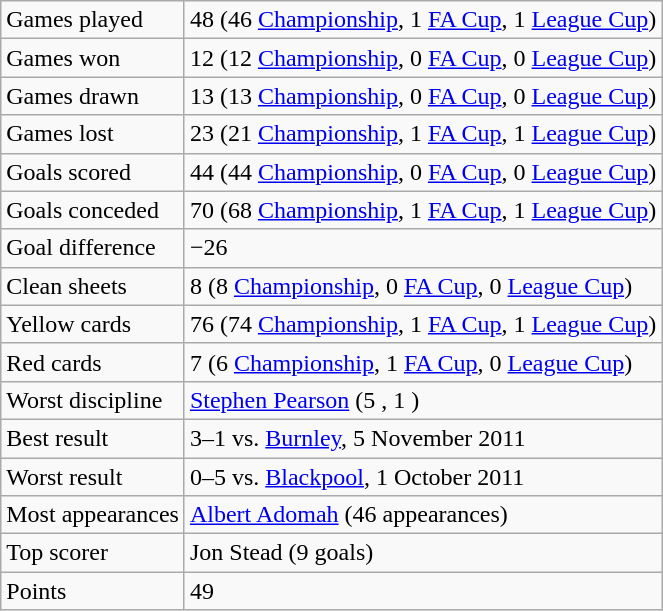<table class="wikitable">
<tr>
<td>Games played</td>
<td>48 (46 <a href='#'>Championship</a>, 1 <a href='#'>FA Cup</a>, 1 <a href='#'>League Cup</a>)</td>
</tr>
<tr>
<td>Games won</td>
<td>12 (12 <a href='#'>Championship</a>, 0 <a href='#'>FA Cup</a>, 0 <a href='#'>League Cup</a>)</td>
</tr>
<tr>
<td>Games drawn</td>
<td>13 (13 <a href='#'>Championship</a>, 0 <a href='#'>FA Cup</a>, 0 <a href='#'>League Cup</a>)</td>
</tr>
<tr>
<td>Games lost</td>
<td>23 (21 <a href='#'>Championship</a>, 1 <a href='#'>FA Cup</a>, 1 <a href='#'>League Cup</a>)</td>
</tr>
<tr>
<td>Goals scored</td>
<td>44 (44 <a href='#'>Championship</a>, 0 <a href='#'>FA Cup</a>, 0 <a href='#'>League Cup</a>)</td>
</tr>
<tr>
<td>Goals conceded</td>
<td>70 (68 <a href='#'>Championship</a>, 1 <a href='#'>FA Cup</a>, 1 <a href='#'>League Cup</a>)</td>
</tr>
<tr>
<td>Goal difference</td>
<td>−26</td>
</tr>
<tr>
<td>Clean sheets</td>
<td>8 (8 <a href='#'>Championship</a>, 0 <a href='#'>FA Cup</a>, 0 <a href='#'>League Cup</a>)</td>
</tr>
<tr>
<td>Yellow cards</td>
<td>76 (74 <a href='#'>Championship</a>, 1 <a href='#'>FA Cup</a>, 1 <a href='#'>League Cup</a>)</td>
</tr>
<tr>
<td>Red cards</td>
<td>7 (6 <a href='#'>Championship</a>, 1 <a href='#'>FA Cup</a>, 0 <a href='#'>League Cup</a>)</td>
</tr>
<tr>
<td>Worst discipline</td>
<td><a href='#'>Stephen Pearson</a> (5 , 1 )</td>
</tr>
<tr>
<td>Best result</td>
<td>3–1 vs. <a href='#'>Burnley</a>, 5 November 2011</td>
</tr>
<tr>
<td>Worst result</td>
<td>0–5 vs. <a href='#'>Blackpool</a>, 1 October 2011</td>
</tr>
<tr>
<td>Most appearances</td>
<td><a href='#'>Albert Adomah</a> (46 appearances)</td>
</tr>
<tr>
<td>Top scorer</td>
<td>Jon Stead (9 goals)</td>
</tr>
<tr>
<td>Points</td>
<td>49</td>
</tr>
</table>
